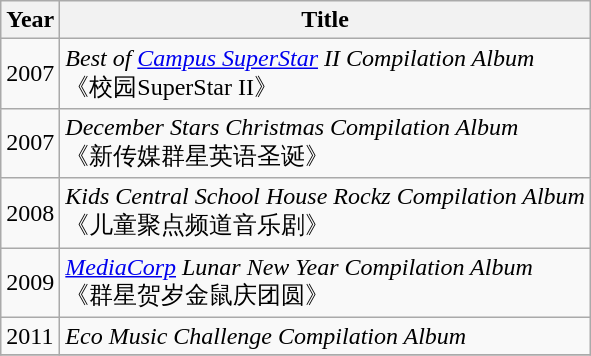<table class="wikitable sortable">
<tr>
<th>Year</th>
<th>Title</th>
</tr>
<tr>
<td>2007</td>
<td><em>Best of <a href='#'>Campus SuperStar</a> II Compilation Album</em><br>《校园SuperStar II》</td>
</tr>
<tr>
<td>2007</td>
<td><em>December Stars Christmas Compilation Album</em><br>《新传媒群星英语圣诞》</td>
</tr>
<tr>
<td>2008</td>
<td><em>Kids Central School House Rockz Compilation Album</em><br>《儿童聚点频道音乐剧》</td>
</tr>
<tr>
<td>2009</td>
<td><em><a href='#'>MediaCorp</a> Lunar New Year Compilation Album</em><br>《群星贺岁金鼠庆团圆》</td>
</tr>
<tr>
<td>2011</td>
<td><em>Eco Music Challenge Compilation Album</em></td>
</tr>
<tr>
</tr>
</table>
